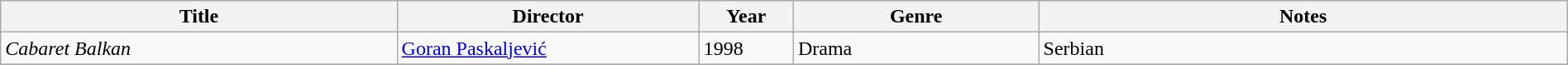<table class="wikitable" width= "100%">
<tr>
<th width=21%>Title</th>
<th width=16%>Director</th>
<th width=5%>Year</th>
<th width=13%>Genre</th>
<th width=28%>Notes</th>
</tr>
<tr>
<td><em>Cabaret Balkan</em></td>
<td><a href='#'>Goran Paskaljević</a></td>
<td>1998</td>
<td>Drama</td>
<td>Serbian</td>
</tr>
<tr>
</tr>
</table>
